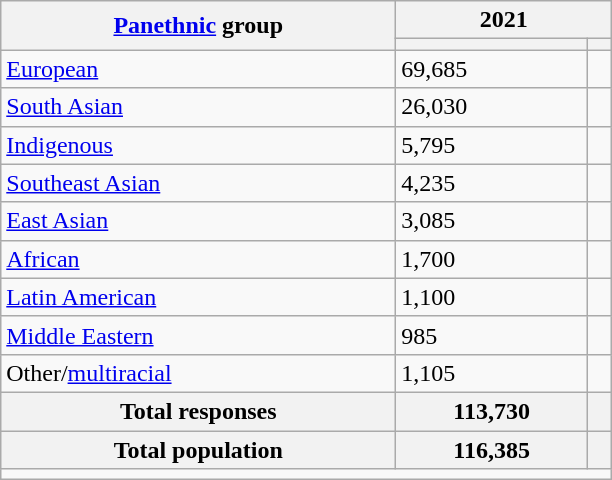<table class="wikitable collapsible sortable">
<tr>
<th rowspan="2"><a href='#'>Panethnic</a> group</th>
<th colspan="2">2021</th>
</tr>
<tr>
<th><a href='#'></a></th>
<th></th>
</tr>
<tr>
<td><a href='#'>European</a></td>
<td>69,685</td>
<td></td>
</tr>
<tr>
<td><a href='#'>South Asian</a></td>
<td>26,030</td>
<td></td>
</tr>
<tr>
<td><a href='#'>Indigenous</a></td>
<td>5,795</td>
<td></td>
</tr>
<tr>
<td><a href='#'>Southeast Asian</a></td>
<td>4,235</td>
<td></td>
</tr>
<tr>
<td><a href='#'>East Asian</a></td>
<td>3,085</td>
<td></td>
</tr>
<tr>
<td><a href='#'>African</a></td>
<td>1,700</td>
<td></td>
</tr>
<tr>
<td><a href='#'>Latin American</a></td>
<td>1,100</td>
<td></td>
</tr>
<tr>
<td><a href='#'>Middle Eastern</a></td>
<td>985</td>
<td></td>
</tr>
<tr>
<td>Other/<a href='#'>multiracial</a></td>
<td>1,105</td>
<td></td>
</tr>
<tr>
<th>Total responses</th>
<th>113,730</th>
<th></th>
</tr>
<tr class="sortbottom">
<th>Total population</th>
<th>116,385</th>
<th></th>
</tr>
<tr class="sortbottom">
<td colspan="15" style="width: 25em;"></td>
</tr>
</table>
